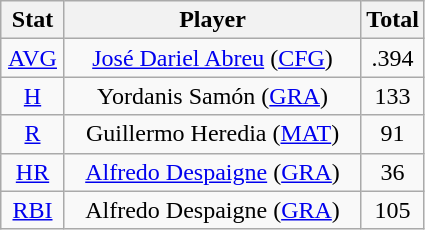<table class="wikitable" style="text-align:center;">
<tr>
<th width="15%">Stat</th>
<th>Player</th>
<th width="15%">Total</th>
</tr>
<tr>
<td><a href='#'>AVG</a></td>
<td><a href='#'>José Dariel Abreu</a> (<a href='#'>CFG</a>)</td>
<td>.394</td>
</tr>
<tr>
<td><a href='#'>H</a></td>
<td>Yordanis Samón (<a href='#'>GRA</a>)</td>
<td>133</td>
</tr>
<tr>
<td><a href='#'>R</a></td>
<td>Guillermo Heredia (<a href='#'>MAT</a>)</td>
<td>91</td>
</tr>
<tr>
<td><a href='#'>HR</a></td>
<td><a href='#'>Alfredo Despaigne</a> (<a href='#'>GRA</a>)</td>
<td>36</td>
</tr>
<tr>
<td><a href='#'>RBI</a></td>
<td>Alfredo Despaigne (<a href='#'>GRA</a>)</td>
<td>105</td>
</tr>
</table>
